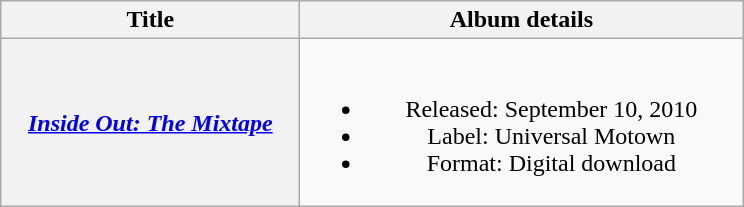<table class="wikitable plainrowheaders" style="text-align:center;">
<tr>
<th scope="col" style="width:12em;">Title</th>
<th scope="col" style="width:18em;">Album details</th>
</tr>
<tr>
<th scope="row"><em><a href='#'>Inside Out: The Mixtape</a></em></th>
<td><br><ul><li>Released: September 10, 2010</li><li>Label: Universal Motown</li><li>Format: Digital download</li></ul></td>
</tr>
</table>
